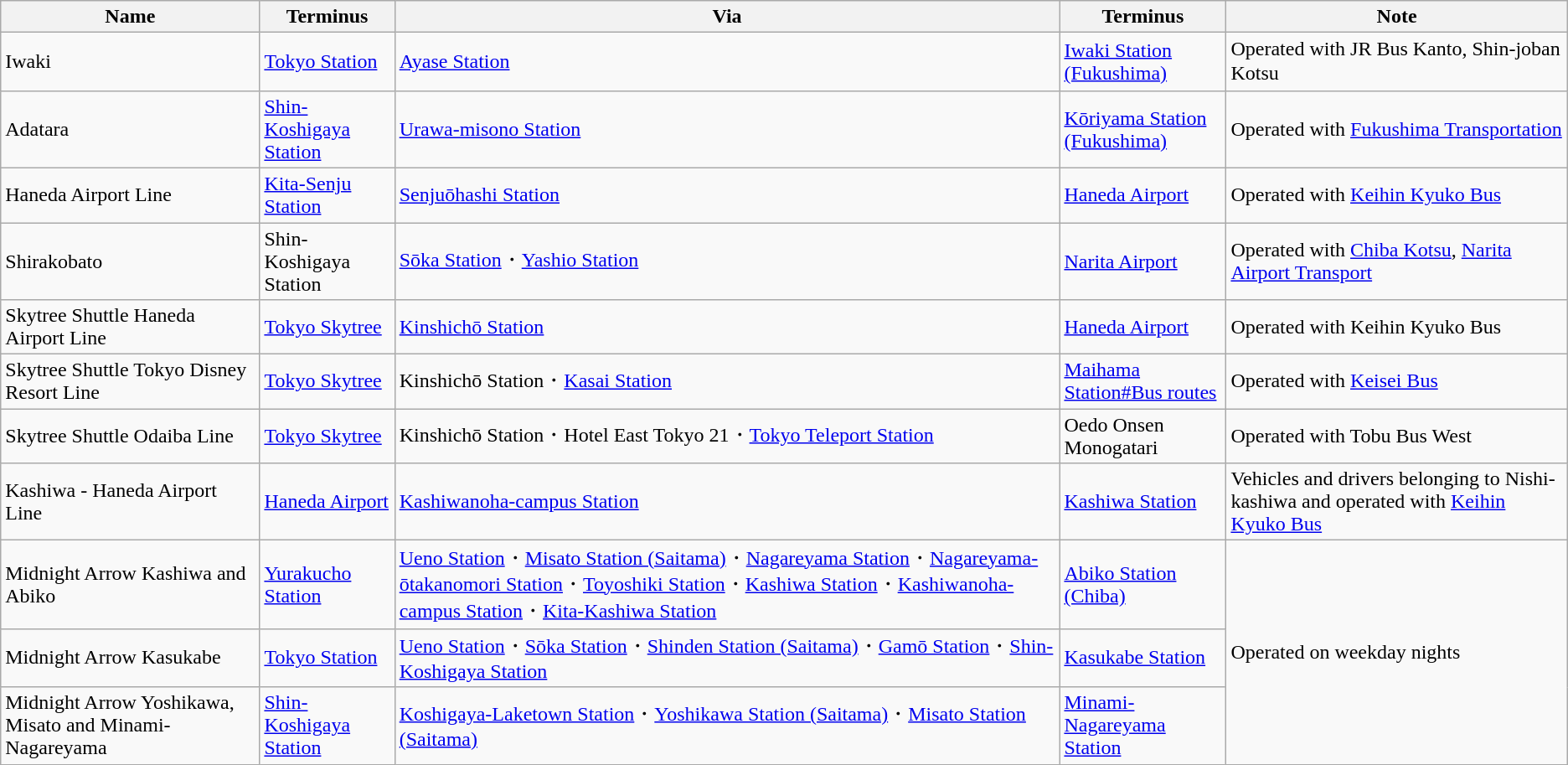<table class="wikitable">
<tr>
<th>Name</th>
<th>Terminus</th>
<th>Via</th>
<th>Terminus</th>
<th>Note</th>
</tr>
<tr>
<td>Iwaki</td>
<td><a href='#'>Tokyo Station</a></td>
<td><a href='#'>Ayase Station</a></td>
<td><a href='#'>Iwaki Station (Fukushima)</a></td>
<td>Operated with JR Bus Kanto, Shin-joban Kotsu　</td>
</tr>
<tr>
<td>Adatara</td>
<td><a href='#'>Shin-Koshigaya Station</a></td>
<td><a href='#'>Urawa-misono Station</a></td>
<td><a href='#'>Kōriyama Station (Fukushima)</a></td>
<td>Operated with <a href='#'>Fukushima Transportation</a></td>
</tr>
<tr>
<td>Haneda Airport Line</td>
<td><a href='#'>Kita-Senju Station</a></td>
<td><a href='#'>Senjuōhashi Station</a></td>
<td><a href='#'>Haneda Airport</a></td>
<td>Operated with <a href='#'>Keihin Kyuko Bus</a></td>
</tr>
<tr>
<td>Shirakobato</td>
<td>Shin-Koshigaya Station</td>
<td><a href='#'>Sōka Station</a>・<a href='#'>Yashio Station</a></td>
<td><a href='#'>Narita Airport</a></td>
<td>Operated with <a href='#'>Chiba Kotsu</a>, <a href='#'>Narita Airport Transport</a></td>
</tr>
<tr>
<td>Skytree Shuttle Haneda Airport Line</td>
<td><a href='#'>Tokyo Skytree</a></td>
<td><a href='#'>Kinshichō Station</a></td>
<td><a href='#'>Haneda Airport</a></td>
<td>Operated with Keihin Kyuko Bus</td>
</tr>
<tr>
<td>Skytree Shuttle Tokyo Disney Resort Line</td>
<td><a href='#'>Tokyo Skytree</a></td>
<td>Kinshichō Station・<a href='#'>Kasai Station</a></td>
<td><a href='#'>Maihama Station#Bus routes</a></td>
<td>Operated with <a href='#'>Keisei Bus</a></td>
</tr>
<tr>
<td>Skytree Shuttle Odaiba Line</td>
<td><a href='#'>Tokyo Skytree</a></td>
<td>Kinshichō Station・Hotel East Tokyo 21・<a href='#'>Tokyo Teleport Station</a></td>
<td>Oedo Onsen Monogatari</td>
<td>Operated with Tobu Bus West</td>
</tr>
<tr>
<td>Kashiwa - Haneda Airport Line</td>
<td><a href='#'>Haneda Airport</a></td>
<td><a href='#'>Kashiwanoha-campus Station</a></td>
<td><a href='#'>Kashiwa Station</a></td>
<td>Vehicles and drivers belonging to Nishi-kashiwa and operated with <a href='#'>Keihin Kyuko Bus</a></td>
</tr>
<tr>
<td>Midnight Arrow Kashiwa and Abiko</td>
<td><a href='#'>Yurakucho Station</a></td>
<td><a href='#'>Ueno Station</a>・<a href='#'>Misato Station (Saitama)</a>・<a href='#'>Nagareyama Station</a>・<a href='#'>Nagareyama-ōtakanomori Station</a>・<a href='#'>Toyoshiki Station</a>・<a href='#'>Kashiwa Station</a>・<a href='#'>Kashiwanoha-campus Station</a>・<a href='#'>Kita-Kashiwa Station</a></td>
<td><a href='#'>Abiko Station (Chiba)</a></td>
<td rowspan="3">Operated on weekday nights</td>
</tr>
<tr>
<td>Midnight Arrow Kasukabe</td>
<td><a href='#'>Tokyo Station</a></td>
<td><a href='#'>Ueno Station</a>・<a href='#'>Sōka Station</a>・<a href='#'>Shinden Station (Saitama)</a>・<a href='#'>Gamō Station</a>・<a href='#'>Shin-Koshigaya Station</a></td>
<td><a href='#'>Kasukabe Station</a></td>
</tr>
<tr>
<td>Midnight Arrow Yoshikawa, Misato and Minami-Nagareyama</td>
<td><a href='#'>Shin-Koshigaya Station</a></td>
<td><a href='#'>Koshigaya-Laketown Station</a>・<a href='#'>Yoshikawa Station (Saitama)</a>・<a href='#'>Misato Station (Saitama)</a></td>
<td><a href='#'>Minami-Nagareyama Station</a></td>
</tr>
</table>
